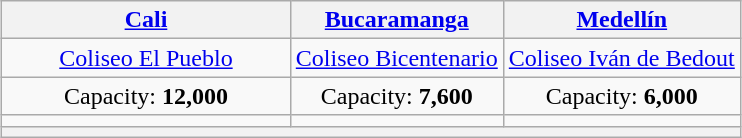<table class=wikitable style="text-align:center;margin:1em auto;">
<tr>
<th width=185><a href='#'>Cali</a></th>
<th><a href='#'>Bucaramanga</a></th>
<th><a href='#'>Medellín</a></th>
</tr>
<tr>
<td><a href='#'>Coliseo El Pueblo</a></td>
<td><a href='#'>Coliseo Bicentenario</a></td>
<td><a href='#'>Coliseo Iván de Bedout</a></td>
</tr>
<tr>
<td>Capacity: <strong>12,000</strong></td>
<td>Capacity: <strong>7,600</strong></td>
<td>Capacity: <strong>6,000</strong></td>
</tr>
<tr>
<td></td>
<td></td>
<td></td>
</tr>
<tr>
<th colspan="3"></th>
</tr>
</table>
